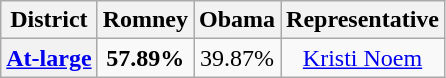<table class=wikitable>
<tr>
<th>District</th>
<th>Romney</th>
<th>Obama</th>
<th>Representative</th>
</tr>
<tr align=center>
<th><a href='#'>At-large</a></th>
<td><strong>57.89%</strong></td>
<td>39.87%</td>
<td><a href='#'>Kristi Noem</a></td>
</tr>
</table>
